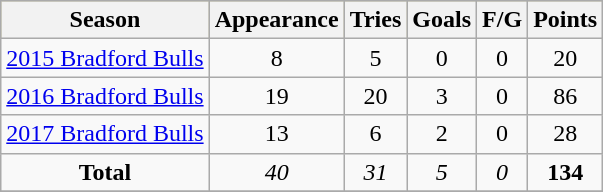<table class="wikitable" style="text-align:center;">
<tr bgcolor=#bdb76b>
<th>Season</th>
<th>Appearance</th>
<th>Tries</th>
<th>Goals</th>
<th>F/G</th>
<th>Points</th>
</tr>
<tr>
<td><a href='#'>2015 Bradford Bulls</a></td>
<td>8</td>
<td>5</td>
<td>0</td>
<td>0</td>
<td>20</td>
</tr>
<tr>
<td><a href='#'>2016 Bradford Bulls</a></td>
<td>19</td>
<td>20</td>
<td>3</td>
<td>0</td>
<td>86</td>
</tr>
<tr>
<td><a href='#'>2017 Bradford Bulls</a></td>
<td>13</td>
<td>6</td>
<td>2</td>
<td>0</td>
<td>28</td>
</tr>
<tr>
<td><strong>Total</strong></td>
<td><em>40</em></td>
<td><em>31</em></td>
<td><em>5</em></td>
<td><em>0</em></td>
<td><strong>134</strong></td>
</tr>
<tr>
</tr>
</table>
